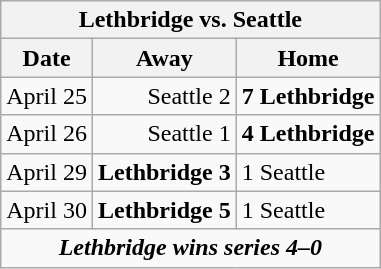<table class="wikitable">
<tr>
<th bgcolor="#DDDDDD" colspan="4">Lethbridge vs. Seattle</th>
</tr>
<tr>
<th>Date</th>
<th>Away</th>
<th>Home</th>
</tr>
<tr>
<td>April 25</td>
<td align="right">Seattle 2</td>
<td><strong>7 Lethbridge</strong></td>
</tr>
<tr>
<td>April 26</td>
<td align="right">Seattle 1</td>
<td><strong>4 Lethbridge</strong></td>
</tr>
<tr>
<td>April 29</td>
<td align="right"><strong>Lethbridge 3</strong></td>
<td>1 Seattle</td>
</tr>
<tr>
<td>April 30</td>
<td align="right"><strong>Lethbridge 5</strong></td>
<td>1 Seattle</td>
</tr>
<tr align="center">
<td colspan="4"><strong><em>Lethbridge wins series 4–0</em></strong></td>
</tr>
</table>
